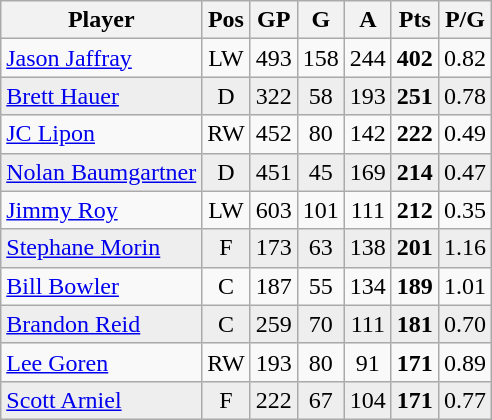<table class="wikitable">
<tr>
<th>Player</th>
<th>Pos</th>
<th>GP</th>
<th>G</th>
<th>A</th>
<th>Pts</th>
<th>P/G</th>
</tr>
<tr align="center">
<td align="left"><a href='#'>Jason Jaffray</a></td>
<td>LW</td>
<td>493</td>
<td>158</td>
<td>244</td>
<td><strong>402</strong></td>
<td>0.82</td>
</tr>
<tr align="center" bgcolor="#eeeeee">
<td align="left"><a href='#'>Brett Hauer</a></td>
<td>D</td>
<td>322</td>
<td>58</td>
<td>193</td>
<td><strong>251</strong></td>
<td>0.78</td>
</tr>
<tr align="center">
<td align="left"><a href='#'>JC Lipon</a></td>
<td>RW</td>
<td>452</td>
<td>80</td>
<td>142</td>
<td><strong>222</strong></td>
<td>0.49</td>
</tr>
<tr align="center" bgcolor="#eeeeee">
<td align="left"><a href='#'>Nolan Baumgartner</a></td>
<td>D</td>
<td>451</td>
<td>45</td>
<td>169</td>
<td><strong>214</strong></td>
<td>0.47</td>
</tr>
<tr align="center">
<td align="left"><a href='#'>Jimmy Roy</a></td>
<td>LW</td>
<td>603</td>
<td>101</td>
<td>111</td>
<td><strong>212</strong></td>
<td>0.35</td>
</tr>
<tr align="center" bgcolor="#eeeeee">
<td align="left"><a href='#'>Stephane Morin</a></td>
<td>F</td>
<td>173</td>
<td>63</td>
<td>138</td>
<td><strong>201</strong></td>
<td>1.16</td>
</tr>
<tr align="center">
<td align="left"><a href='#'>Bill Bowler</a></td>
<td>C</td>
<td>187</td>
<td>55</td>
<td>134</td>
<td><strong>189</strong></td>
<td>1.01</td>
</tr>
<tr align="center" bgcolor="#eeeeee">
<td align="left"><a href='#'>Brandon Reid</a></td>
<td>C</td>
<td>259</td>
<td>70</td>
<td>111</td>
<td><strong>181</strong></td>
<td>0.70</td>
</tr>
<tr align="center">
<td align="left"><a href='#'>Lee Goren</a></td>
<td>RW</td>
<td>193</td>
<td>80</td>
<td>91</td>
<td><strong>171</strong></td>
<td>0.89</td>
</tr>
<tr align="center" bgcolor="#eeeeee">
<td align="left"><a href='#'>Scott Arniel</a></td>
<td>F</td>
<td>222</td>
<td>67</td>
<td>104</td>
<td><strong>171</strong></td>
<td>0.77</td>
</tr>
</table>
